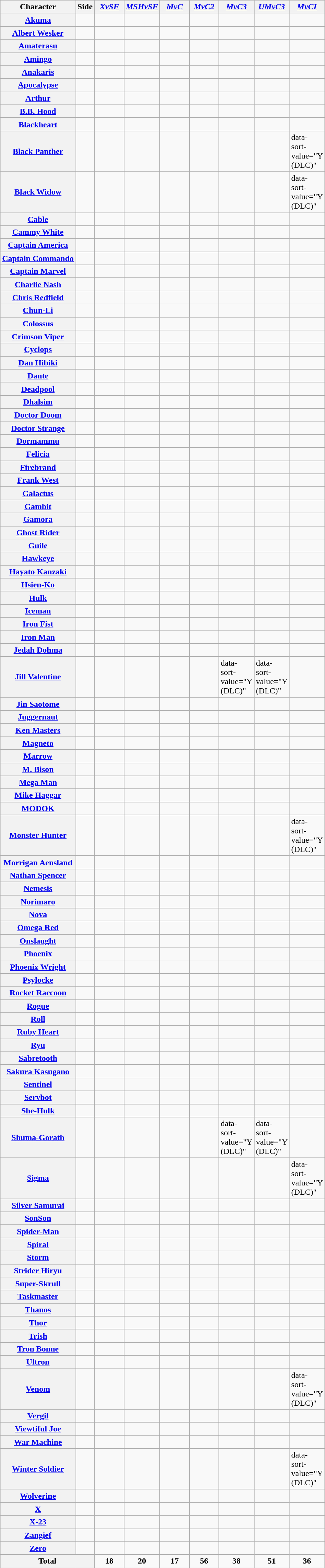<table class="wikitable plainrowheaders sortable mw-collapsible mw-collapsed">
<tr>
<th>Character</th>
<th>Side</th>
<th style="text-align:center; width:50px;"><em><a href='#'>XvSF</a></em></th>
<th style="text-align:center; width:50px;"><em><a href='#'>MSHvSF</a></em></th>
<th style="text-align:center; width:50px;"><em><a href='#'>MvC</a></em></th>
<th style="text-align:center; width:50px;"><em><a href='#'>MvC2</a></em></th>
<th style="text-align:center; width:50px;"><em><a href='#'>MvC3</a></em></th>
<th style="text-align:center; width:50px;"><em><a href='#'>UMvC3</a></em></th>
<th style="text-align:center; width:50px;"><em><a href='#'>MvCI</a></em></th>
</tr>
<tr>
<th scope="row"><a href='#'>Akuma</a></th>
<td></td>
<td></td>
<td></td>
<td></td>
<td></td>
<td></td>
<td></td>
<td></td>
</tr>
<tr>
<th scope="row"><a href='#'>Albert Wesker</a></th>
<td></td>
<td></td>
<td></td>
<td></td>
<td></td>
<td></td>
<td></td>
<td></td>
</tr>
<tr>
<th scope="row"><a href='#'>Amaterasu</a></th>
<td></td>
<td></td>
<td></td>
<td></td>
<td></td>
<td></td>
<td></td>
<td></td>
</tr>
<tr>
<th scope="row"><a href='#'>Amingo</a></th>
<td></td>
<td></td>
<td></td>
<td></td>
<td></td>
<td></td>
<td></td>
<td></td>
</tr>
<tr>
<th scope="row"><a href='#'>Anakaris</a></th>
<td></td>
<td></td>
<td></td>
<td></td>
<td></td>
<td></td>
<td></td>
<td></td>
</tr>
<tr>
<th scope="row"><a href='#'>Apocalypse</a></th>
<td></td>
<td></td>
<td></td>
<td></td>
<td></td>
<td></td>
<td></td>
<td></td>
</tr>
<tr>
<th scope="row"><a href='#'>Arthur</a></th>
<td></td>
<td></td>
<td></td>
<td></td>
<td></td>
<td></td>
<td></td>
<td></td>
</tr>
<tr>
<th scope="row"><a href='#'>B.B. Hood</a></th>
<td></td>
<td></td>
<td></td>
<td></td>
<td></td>
<td></td>
<td></td>
<td></td>
</tr>
<tr>
<th scope="row"><a href='#'>Blackheart</a></th>
<td></td>
<td></td>
<td></td>
<td></td>
<td></td>
<td></td>
<td></td>
<td></td>
</tr>
<tr>
<th scope="row"><a href='#'>Black Panther</a></th>
<td></td>
<td></td>
<td></td>
<td></td>
<td></td>
<td></td>
<td></td>
<td>data-sort-value="Y (DLC)" </td>
</tr>
<tr>
<th scope="row"><a href='#'>Black Widow</a></th>
<td></td>
<td></td>
<td></td>
<td></td>
<td></td>
<td></td>
<td></td>
<td>data-sort-value="Y (DLC)" </td>
</tr>
<tr>
<th scope="row"><a href='#'>Cable</a></th>
<td></td>
<td></td>
<td></td>
<td></td>
<td></td>
<td></td>
<td></td>
<td></td>
</tr>
<tr>
<th scope="row"><a href='#'>Cammy White</a></th>
<td></td>
<td></td>
<td></td>
<td></td>
<td></td>
<td></td>
<td></td>
<td></td>
</tr>
<tr>
<th scope="row"><a href='#'>Captain America</a></th>
<td></td>
<td></td>
<td></td>
<td></td>
<td></td>
<td></td>
<td></td>
<td></td>
</tr>
<tr>
<th scope="row"><a href='#'>Captain Commando</a></th>
<td></td>
<td></td>
<td></td>
<td></td>
<td></td>
<td></td>
<td></td>
<td></td>
</tr>
<tr>
<th scope="row"><a href='#'>Captain Marvel</a></th>
<td></td>
<td></td>
<td></td>
<td></td>
<td></td>
<td></td>
<td></td>
<td></td>
</tr>
<tr>
<th scope="row"><a href='#'>Charlie Nash</a></th>
<td></td>
<td></td>
<td></td>
<td></td>
<td></td>
<td></td>
<td></td>
<td></td>
</tr>
<tr>
<th scope="row"><a href='#'>Chris Redfield</a></th>
<td></td>
<td></td>
<td></td>
<td></td>
<td></td>
<td></td>
<td></td>
<td></td>
</tr>
<tr>
<th scope="row"><a href='#'>Chun-Li</a></th>
<td></td>
<td></td>
<td></td>
<td></td>
<td></td>
<td></td>
<td></td>
<td></td>
</tr>
<tr>
<th scope="row"><a href='#'>Colossus</a></th>
<td></td>
<td></td>
<td></td>
<td></td>
<td></td>
<td></td>
<td></td>
<td></td>
</tr>
<tr>
<th scope="row"><a href='#'>Crimson Viper</a></th>
<td></td>
<td></td>
<td></td>
<td></td>
<td></td>
<td></td>
<td></td>
<td></td>
</tr>
<tr>
<th scope="row"><a href='#'>Cyclops</a></th>
<td></td>
<td></td>
<td></td>
<td></td>
<td></td>
<td></td>
<td></td>
<td></td>
</tr>
<tr>
<th scope="row"><a href='#'>Dan Hibiki</a></th>
<td></td>
<td></td>
<td></td>
<td></td>
<td></td>
<td></td>
<td></td>
<td></td>
</tr>
<tr>
<th scope="row"><a href='#'>Dante</a></th>
<td></td>
<td></td>
<td></td>
<td></td>
<td></td>
<td></td>
<td></td>
<td></td>
</tr>
<tr>
<th scope="row"><a href='#'>Deadpool</a></th>
<td></td>
<td></td>
<td></td>
<td></td>
<td></td>
<td></td>
<td></td>
<td></td>
</tr>
<tr>
<th scope="row"><a href='#'>Dhalsim</a></th>
<td></td>
<td></td>
<td></td>
<td></td>
<td></td>
<td></td>
<td></td>
<td></td>
</tr>
<tr>
<th scope="row"><a href='#'>Doctor Doom</a></th>
<td></td>
<td></td>
<td></td>
<td></td>
<td></td>
<td></td>
<td></td>
<td></td>
</tr>
<tr>
<th scope="row"><a href='#'>Doctor Strange</a></th>
<td></td>
<td></td>
<td></td>
<td></td>
<td></td>
<td></td>
<td></td>
<td></td>
</tr>
<tr>
<th scope="row"><a href='#'>Dormammu</a></th>
<td></td>
<td></td>
<td></td>
<td></td>
<td></td>
<td></td>
<td></td>
<td></td>
</tr>
<tr>
<th scope="row"><a href='#'>Felicia</a></th>
<td></td>
<td></td>
<td></td>
<td></td>
<td></td>
<td></td>
<td></td>
<td></td>
</tr>
<tr>
<th scope="row"><a href='#'>Firebrand</a></th>
<td></td>
<td></td>
<td></td>
<td></td>
<td></td>
<td></td>
<td></td>
<td></td>
</tr>
<tr>
<th scope="row"><a href='#'>Frank West</a></th>
<td></td>
<td></td>
<td></td>
<td></td>
<td></td>
<td></td>
<td></td>
<td></td>
</tr>
<tr>
<th scope="row"><a href='#'>Galactus</a></th>
<td></td>
<td></td>
<td></td>
<td></td>
<td></td>
<td></td>
<td></td>
<td></td>
</tr>
<tr>
<th scope="row"><a href='#'>Gambit</a></th>
<td></td>
<td></td>
<td></td>
<td></td>
<td></td>
<td></td>
<td></td>
<td></td>
</tr>
<tr>
<th scope="row"><a href='#'>Gamora</a></th>
<td></td>
<td></td>
<td></td>
<td></td>
<td></td>
<td></td>
<td></td>
<td></td>
</tr>
<tr>
<th scope="row"><a href='#'>Ghost Rider</a></th>
<td></td>
<td></td>
<td></td>
<td></td>
<td></td>
<td></td>
<td></td>
<td></td>
</tr>
<tr>
<th scope="row"><a href='#'>Guile</a></th>
<td></td>
<td></td>
<td></td>
<td></td>
<td></td>
<td></td>
<td></td>
<td></td>
</tr>
<tr>
<th scope="row"><a href='#'>Hawkeye</a></th>
<td></td>
<td></td>
<td></td>
<td></td>
<td></td>
<td></td>
<td></td>
<td></td>
</tr>
<tr>
<th scope="row"><a href='#'>Hayato Kanzaki</a></th>
<td></td>
<td></td>
<td></td>
<td></td>
<td></td>
<td></td>
<td></td>
<td></td>
</tr>
<tr>
<th scope="row"><a href='#'>Hsien-Ko</a></th>
<td></td>
<td></td>
<td></td>
<td></td>
<td></td>
<td></td>
<td></td>
<td></td>
</tr>
<tr>
<th scope="row"><a href='#'>Hulk</a></th>
<td></td>
<td></td>
<td></td>
<td></td>
<td></td>
<td></td>
<td></td>
<td></td>
</tr>
<tr>
<th scope="row"><a href='#'>Iceman</a></th>
<td></td>
<td></td>
<td></td>
<td></td>
<td></td>
<td></td>
<td></td>
<td></td>
</tr>
<tr>
<th scope="row"><a href='#'>Iron Fist</a></th>
<td></td>
<td></td>
<td></td>
<td></td>
<td></td>
<td></td>
<td></td>
<td></td>
</tr>
<tr>
<th scope="row"><a href='#'>Iron Man</a></th>
<td></td>
<td></td>
<td></td>
<td></td>
<td></td>
<td></td>
<td></td>
<td></td>
</tr>
<tr>
<th scope="row"><a href='#'>Jedah Dohma</a></th>
<td></td>
<td></td>
<td></td>
<td></td>
<td></td>
<td></td>
<td></td>
<td></td>
</tr>
<tr>
<th scope="row"><a href='#'>Jill Valentine</a></th>
<td></td>
<td></td>
<td></td>
<td></td>
<td></td>
<td>data-sort-value="Y (DLC)" </td>
<td>data-sort-value="Y (DLC)" </td>
<td></td>
</tr>
<tr>
<th scope="row"><a href='#'>Jin Saotome</a></th>
<td></td>
<td></td>
<td></td>
<td></td>
<td></td>
<td></td>
<td></td>
<td></td>
</tr>
<tr>
<th scope="row"><a href='#'>Juggernaut</a></th>
<td></td>
<td></td>
<td></td>
<td></td>
<td></td>
<td></td>
<td></td>
<td></td>
</tr>
<tr>
<th scope="row"><a href='#'>Ken Masters</a></th>
<td></td>
<td></td>
<td></td>
<td></td>
<td></td>
<td></td>
<td></td>
<td></td>
</tr>
<tr>
<th scope="row"><a href='#'>Magneto</a></th>
<td></td>
<td></td>
<td></td>
<td></td>
<td></td>
<td></td>
<td></td>
<td></td>
</tr>
<tr>
<th scope="row"><a href='#'>Marrow</a></th>
<td></td>
<td></td>
<td></td>
<td></td>
<td></td>
<td></td>
<td></td>
<td></td>
</tr>
<tr>
<th scope="row"><a href='#'>M. Bison</a></th>
<td></td>
<td></td>
<td></td>
<td></td>
<td></td>
<td></td>
<td></td>
<td></td>
</tr>
<tr>
<th scope="row"><a href='#'>Mega Man</a></th>
<td></td>
<td></td>
<td></td>
<td></td>
<td></td>
<td></td>
<td></td>
<td></td>
</tr>
<tr>
<th scope="row"><a href='#'>Mike Haggar</a></th>
<td></td>
<td></td>
<td></td>
<td></td>
<td></td>
<td></td>
<td></td>
<td></td>
</tr>
<tr>
<th scope="row"><a href='#'>MODOK</a></th>
<td></td>
<td></td>
<td></td>
<td></td>
<td></td>
<td></td>
<td></td>
<td></td>
</tr>
<tr>
<th scope="row"><a href='#'>Monster Hunter</a></th>
<td></td>
<td></td>
<td></td>
<td></td>
<td></td>
<td></td>
<td></td>
<td>data-sort-value="Y (DLC)" </td>
</tr>
<tr>
<th scope="row"><a href='#'>Morrigan Aensland</a></th>
<td></td>
<td></td>
<td></td>
<td></td>
<td></td>
<td></td>
<td></td>
<td></td>
</tr>
<tr>
<th scope="row"><a href='#'>Nathan Spencer</a></th>
<td></td>
<td></td>
<td></td>
<td></td>
<td></td>
<td></td>
<td></td>
<td></td>
</tr>
<tr>
<th scope="row"><a href='#'>Nemesis</a></th>
<td></td>
<td></td>
<td></td>
<td></td>
<td></td>
<td></td>
<td></td>
<td></td>
</tr>
<tr>
<th scope="row"><a href='#'>Norimaro</a></th>
<td></td>
<td></td>
<td></td>
<td></td>
<td></td>
<td></td>
<td></td>
<td></td>
</tr>
<tr>
<th scope="row"><a href='#'>Nova</a></th>
<td></td>
<td></td>
<td></td>
<td></td>
<td></td>
<td></td>
<td></td>
<td></td>
</tr>
<tr>
<th scope="row"><a href='#'>Omega Red</a></th>
<td></td>
<td></td>
<td></td>
<td></td>
<td></td>
<td></td>
<td></td>
<td></td>
</tr>
<tr>
<th scope="row"><a href='#'>Onslaught</a></th>
<td></td>
<td></td>
<td></td>
<td></td>
<td></td>
<td></td>
<td></td>
<td></td>
</tr>
<tr>
<th scope="row"><a href='#'>Phoenix</a></th>
<td></td>
<td></td>
<td></td>
<td></td>
<td></td>
<td></td>
<td></td>
<td></td>
</tr>
<tr>
<th scope="row"><a href='#'>Phoenix Wright</a></th>
<td></td>
<td></td>
<td></td>
<td></td>
<td></td>
<td></td>
<td></td>
<td></td>
</tr>
<tr>
<th scope="row"><a href='#'>Psylocke</a></th>
<td></td>
<td></td>
<td></td>
<td></td>
<td></td>
<td></td>
<td></td>
<td></td>
</tr>
<tr>
<th scope="row"><a href='#'>Rocket Raccoon</a></th>
<td></td>
<td></td>
<td></td>
<td></td>
<td></td>
<td></td>
<td></td>
<td></td>
</tr>
<tr>
<th scope="row"><a href='#'>Rogue</a></th>
<td></td>
<td></td>
<td></td>
<td></td>
<td></td>
<td></td>
<td></td>
<td></td>
</tr>
<tr>
<th scope="row"><a href='#'>Roll</a></th>
<td></td>
<td></td>
<td></td>
<td></td>
<td></td>
<td></td>
<td></td>
<td></td>
</tr>
<tr>
<th scope="row"><a href='#'>Ruby Heart</a></th>
<td></td>
<td></td>
<td></td>
<td></td>
<td></td>
<td></td>
<td></td>
<td></td>
</tr>
<tr>
<th scope="row"><a href='#'>Ryu</a></th>
<td></td>
<td></td>
<td></td>
<td></td>
<td></td>
<td></td>
<td></td>
<td></td>
</tr>
<tr>
<th scope="row"><a href='#'>Sabretooth</a></th>
<td></td>
<td></td>
<td></td>
<td></td>
<td></td>
<td></td>
<td></td>
<td></td>
</tr>
<tr>
<th scope="row"><a href='#'>Sakura Kasugano</a></th>
<td></td>
<td></td>
<td></td>
<td></td>
<td></td>
<td></td>
<td></td>
<td></td>
</tr>
<tr>
<th scope="row"><a href='#'>Sentinel</a></th>
<td></td>
<td></td>
<td></td>
<td></td>
<td></td>
<td></td>
<td></td>
<td></td>
</tr>
<tr>
<th scope="row"><a href='#'>Servbot</a></th>
<td></td>
<td></td>
<td></td>
<td></td>
<td></td>
<td></td>
<td></td>
<td></td>
</tr>
<tr>
<th scope="row"><a href='#'>She-Hulk</a></th>
<td></td>
<td></td>
<td></td>
<td></td>
<td></td>
<td></td>
<td></td>
<td></td>
</tr>
<tr>
<th scope="row"><a href='#'>Shuma-Gorath</a></th>
<td></td>
<td></td>
<td></td>
<td></td>
<td></td>
<td>data-sort-value="Y (DLC)" </td>
<td>data-sort-value="Y (DLC)" </td>
<td></td>
</tr>
<tr>
<th scope="row"><a href='#'>Sigma</a></th>
<td></td>
<td></td>
<td></td>
<td></td>
<td></td>
<td></td>
<td></td>
<td>data-sort-value="Y (DLC)" </td>
</tr>
<tr>
<th scope="row"><a href='#'>Silver Samurai</a></th>
<td></td>
<td></td>
<td></td>
<td></td>
<td></td>
<td></td>
<td></td>
<td></td>
</tr>
<tr>
<th scope="row"><a href='#'>SonSon</a></th>
<td></td>
<td></td>
<td></td>
<td></td>
<td></td>
<td></td>
<td></td>
<td></td>
</tr>
<tr>
<th scope="row"><a href='#'>Spider-Man</a></th>
<td></td>
<td></td>
<td></td>
<td></td>
<td></td>
<td></td>
<td></td>
<td></td>
</tr>
<tr>
<th scope="row"><a href='#'>Spiral</a></th>
<td></td>
<td></td>
<td></td>
<td></td>
<td></td>
<td></td>
<td></td>
<td></td>
</tr>
<tr>
<th scope="row"><a href='#'>Storm</a></th>
<td></td>
<td></td>
<td></td>
<td></td>
<td></td>
<td></td>
<td></td>
<td></td>
</tr>
<tr>
<th scope="row"><a href='#'>Strider Hiryu</a></th>
<td></td>
<td></td>
<td></td>
<td></td>
<td></td>
<td></td>
<td></td>
<td></td>
</tr>
<tr>
<th scope="row"><a href='#'>Super-Skrull</a></th>
<td></td>
<td></td>
<td></td>
<td></td>
<td></td>
<td></td>
<td></td>
<td></td>
</tr>
<tr>
<th scope="row"><a href='#'>Taskmaster</a></th>
<td></td>
<td></td>
<td></td>
<td></td>
<td></td>
<td></td>
<td></td>
<td></td>
</tr>
<tr>
<th scope="row"><a href='#'>Thanos</a></th>
<td></td>
<td></td>
<td></td>
<td></td>
<td></td>
<td></td>
<td></td>
<td></td>
</tr>
<tr>
<th scope="row"><a href='#'>Thor</a></th>
<td></td>
<td></td>
<td></td>
<td></td>
<td></td>
<td></td>
<td></td>
<td></td>
</tr>
<tr>
<th scope="row"><a href='#'>Trish</a></th>
<td></td>
<td></td>
<td></td>
<td></td>
<td></td>
<td></td>
<td></td>
<td></td>
</tr>
<tr>
<th scope="row"><a href='#'>Tron Bonne</a></th>
<td></td>
<td></td>
<td></td>
<td></td>
<td></td>
<td></td>
<td></td>
<td></td>
</tr>
<tr>
<th scope="row"><a href='#'>Ultron</a></th>
<td></td>
<td></td>
<td></td>
<td></td>
<td></td>
<td></td>
<td></td>
<td></td>
</tr>
<tr>
<th scope="row"><a href='#'>Venom</a></th>
<td></td>
<td></td>
<td></td>
<td></td>
<td></td>
<td></td>
<td></td>
<td>data-sort-value="Y (DLC)" </td>
</tr>
<tr>
<th scope="row"><a href='#'>Vergil</a></th>
<td></td>
<td></td>
<td></td>
<td></td>
<td></td>
<td></td>
<td></td>
<td></td>
</tr>
<tr>
<th scope="row"><a href='#'>Viewtiful Joe</a></th>
<td></td>
<td></td>
<td></td>
<td></td>
<td></td>
<td></td>
<td></td>
<td></td>
</tr>
<tr>
<th scope="row"><a href='#'>War Machine</a></th>
<td></td>
<td></td>
<td></td>
<td></td>
<td></td>
<td></td>
<td></td>
<td></td>
</tr>
<tr>
<th scope="row"><a href='#'>Winter Soldier</a></th>
<td></td>
<td></td>
<td></td>
<td></td>
<td></td>
<td></td>
<td></td>
<td>data-sort-value="Y (DLC)" </td>
</tr>
<tr>
<th scope="row"><a href='#'>Wolverine</a></th>
<td></td>
<td></td>
<td></td>
<td></td>
<td></td>
<td></td>
<td></td>
<td></td>
</tr>
<tr>
<th scope="row"><a href='#'>X</a></th>
<td></td>
<td></td>
<td></td>
<td></td>
<td></td>
<td></td>
<td></td>
<td></td>
</tr>
<tr>
<th scope="row"><a href='#'>X-23</a></th>
<td></td>
<td></td>
<td></td>
<td></td>
<td></td>
<td></td>
<td></td>
<td></td>
</tr>
<tr>
<th scope="row"><a href='#'>Zangief</a></th>
<td></td>
<td></td>
<td></td>
<td></td>
<td></td>
<td></td>
<td></td>
<td></td>
</tr>
<tr>
<th scope="row"><a href='#'>Zero</a></th>
<td></td>
<td></td>
<td></td>
<td></td>
<td></td>
<td></td>
<td></td>
<td></td>
</tr>
<tr class="sortbottom" style="text-align:center;">
<th colspan="2"><strong>Total</strong></th>
<td><strong>18</strong></td>
<td><strong>20</strong></td>
<td><strong>17</strong></td>
<td><strong>56</strong></td>
<td><strong>38</strong></td>
<td><strong>51</strong></td>
<td><strong>36</strong></td>
</tr>
</table>
